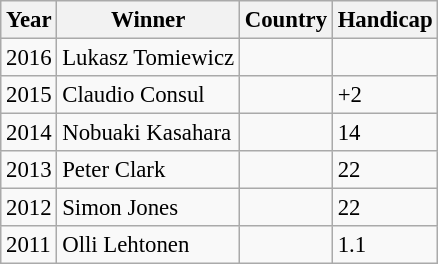<table class=wikitable style="font-size: 95%;">
<tr>
<th>Year</th>
<th>Winner</th>
<th>Country</th>
<th>Handicap</th>
</tr>
<tr>
<td>2016</td>
<td>Lukasz Tomiewicz</td>
<td></td>
<td></td>
</tr>
<tr>
<td>2015</td>
<td>Claudio Consul</td>
<td></td>
<td>+2</td>
</tr>
<tr>
<td>2014</td>
<td>Nobuaki Kasahara</td>
<td></td>
<td>14</td>
</tr>
<tr>
<td>2013</td>
<td>Peter Clark</td>
<td></td>
<td>22</td>
</tr>
<tr>
<td>2012</td>
<td>Simon Jones</td>
<td></td>
<td>22</td>
</tr>
<tr>
<td>2011</td>
<td>Olli Lehtonen</td>
<td></td>
<td>1.1</td>
</tr>
</table>
